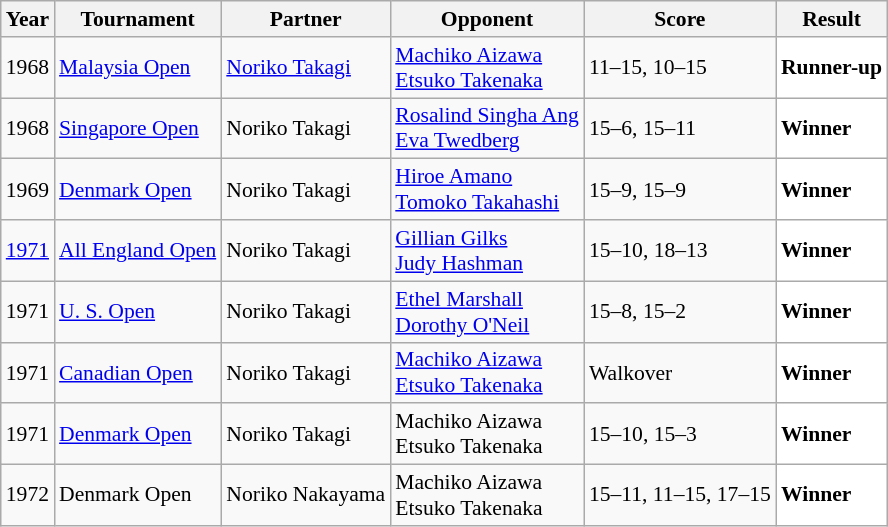<table class="sortable wikitable" style="font-size:90%;">
<tr>
<th>Year</th>
<th>Tournament</th>
<th>Partner</th>
<th>Opponent</th>
<th>Score</th>
<th>Result</th>
</tr>
<tr>
<td align="center">1968</td>
<td align="left"><a href='#'>Malaysia Open</a></td>
<td align="left"> <a href='#'>Noriko Takagi</a></td>
<td align="left"> <a href='#'>Machiko Aizawa</a><br> <a href='#'>Etsuko Takenaka</a></td>
<td align="left">11–15, 10–15</td>
<td style="text-align:left; background:white"> <strong>Runner-up</strong></td>
</tr>
<tr>
<td align="center">1968</td>
<td align="left"><a href='#'>Singapore Open</a></td>
<td align="left"> Noriko Takagi</td>
<td align="left"> <a href='#'>Rosalind Singha Ang</a><br> <a href='#'>Eva Twedberg</a></td>
<td align="left">15–6, 15–11</td>
<td style="text-align:left; background:white"> <strong>Winner</strong></td>
</tr>
<tr>
<td align="center">1969</td>
<td align="left"><a href='#'>Denmark Open</a></td>
<td align="left"> Noriko Takagi</td>
<td align="left"> <a href='#'>Hiroe Amano</a><br> <a href='#'>Tomoko Takahashi</a></td>
<td align="left">15–9, 15–9</td>
<td style="text-align:left; background:white"> <strong>Winner</strong></td>
</tr>
<tr>
<td align="center"><a href='#'>1971</a></td>
<td align="left"><a href='#'>All England Open</a></td>
<td align="left"> Noriko Takagi</td>
<td align="left"> <a href='#'>Gillian Gilks</a><br> <a href='#'>Judy Hashman</a></td>
<td align="left">15–10, 18–13</td>
<td style="text-align:left; background:white"> <strong>Winner</strong></td>
</tr>
<tr>
<td align="center">1971</td>
<td align="left"><a href='#'>U. S. Open</a></td>
<td align="left"> Noriko Takagi</td>
<td align="left"> <a href='#'>Ethel Marshall</a><br> <a href='#'>Dorothy O'Neil</a></td>
<td align="left">15–8, 15–2</td>
<td style="text-align:left; background:white"> <strong>Winner</strong></td>
</tr>
<tr>
<td align="center">1971</td>
<td align="left"><a href='#'>Canadian Open</a></td>
<td align="left"> Noriko Takagi</td>
<td align="left"> <a href='#'>Machiko Aizawa</a><br> <a href='#'>Etsuko Takenaka</a></td>
<td align="left">Walkover</td>
<td style="text-align:left; background:white"> <strong>Winner</strong></td>
</tr>
<tr>
<td align="center">1971</td>
<td align="left"><a href='#'>Denmark Open</a></td>
<td align="left"> Noriko Takagi</td>
<td align="left"> Machiko Aizawa<br> Etsuko Takenaka</td>
<td align="left">15–10, 15–3</td>
<td style="text-align:left; background:white"> <strong>Winner</strong></td>
</tr>
<tr>
<td align="center">1972</td>
<td align="left">Denmark Open</td>
<td align="left"> Noriko Nakayama</td>
<td align="left"> Machiko Aizawa<br> Etsuko Takenaka</td>
<td align="left">15–11, 11–15, 17–15</td>
<td style="text-align:left; background:white"> <strong>Winner</strong></td>
</tr>
</table>
